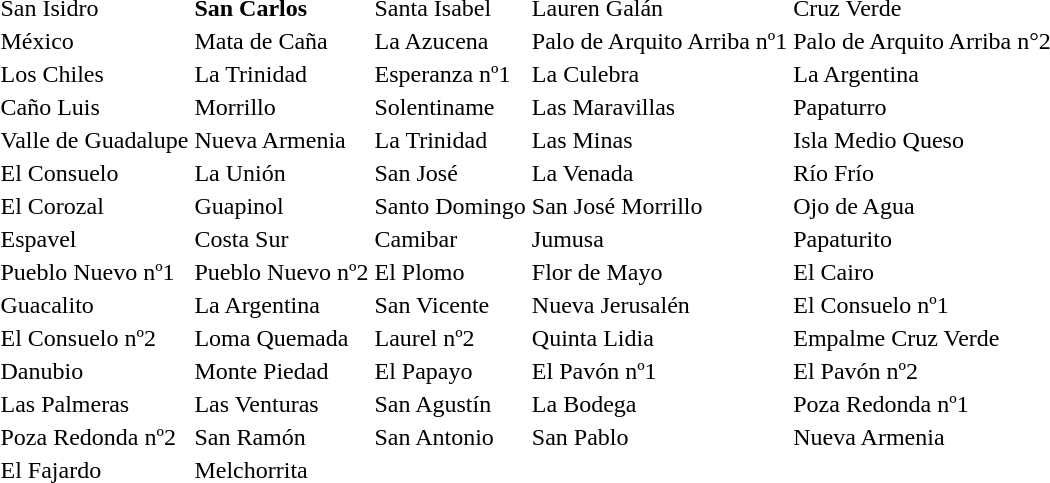<table style="width:auto; height:200px" border="0">
<tr>
<td>San Isidro</td>
<td><strong>San Carlos</strong></td>
<td>Santa Isabel</td>
<td>Lauren Galán</td>
<td>Cruz Verde</td>
</tr>
<tr>
<td>México</td>
<td>Mata de Caña</td>
<td>La Azucena</td>
<td>Palo de Arquito Arriba nº1</td>
<td>Palo de Arquito Arriba n°2</td>
</tr>
<tr>
<td>Los Chiles</td>
<td>La Trinidad</td>
<td>Esperanza nº1</td>
<td>La Culebra</td>
<td>La Argentina</td>
</tr>
<tr>
<td>Caño Luis</td>
<td>Morrillo</td>
<td>Solentiname</td>
<td>Las Maravillas</td>
<td>Papaturro</td>
</tr>
<tr>
<td>Valle de Guadalupe</td>
<td>Nueva Armenia</td>
<td>La Trinidad</td>
<td>Las Minas</td>
<td>Isla Medio Queso</td>
</tr>
<tr>
<td>El Consuelo</td>
<td>La Unión</td>
<td>San José</td>
<td>La Venada</td>
<td>Río Frío</td>
</tr>
<tr>
<td>El Corozal</td>
<td>Guapinol</td>
<td>Santo Domingo</td>
<td>San José Morrillo</td>
<td>Ojo de Agua</td>
</tr>
<tr>
<td>Espavel</td>
<td>Costa Sur</td>
<td>Camibar</td>
<td>Jumusa</td>
<td>Papaturito</td>
</tr>
<tr>
<td>Pueblo Nuevo nº1</td>
<td>Pueblo Nuevo nº2</td>
<td>El Plomo</td>
<td>Flor de Mayo</td>
<td>El Cairo</td>
</tr>
<tr>
<td>Guacalito</td>
<td>La Argentina</td>
<td>San Vicente</td>
<td>Nueva Jerusalén</td>
<td>El Consuelo nº1</td>
</tr>
<tr>
<td>El Consuelo nº2</td>
<td>Loma Quemada</td>
<td>Laurel nº2</td>
<td>Quinta Lidia</td>
<td>Empalme Cruz Verde</td>
</tr>
<tr>
<td>Danubio</td>
<td>Monte Piedad</td>
<td>El Papayo</td>
<td>El Pavón nº1</td>
<td>El Pavón nº2</td>
</tr>
<tr>
<td>Las Palmeras</td>
<td>Las Venturas</td>
<td>San Agustín</td>
<td>La Bodega</td>
<td>Poza Redonda nº1</td>
</tr>
<tr>
<td>Poza Redonda nº2</td>
<td>San Ramón</td>
<td>San Antonio</td>
<td>San Pablo</td>
<td>Nueva Armenia</td>
</tr>
<tr>
<td>El Fajardo</td>
<td>Melchorrita</td>
</tr>
</table>
